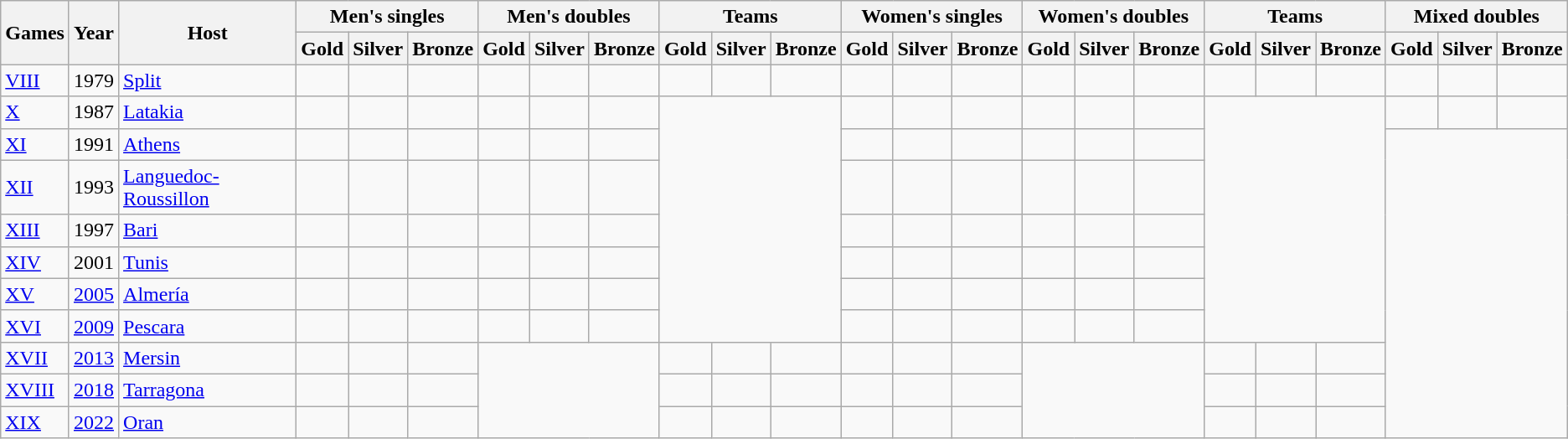<table class="wikitable" style="font-size:100%;">
<tr>
<th rowspan="2" width="40">Games</th>
<th rowspan="2" width="30">Year</th>
<th rowspan="2" width="170">Host</th>
<th colspan="3" width="180">Men's singles</th>
<th colspan="3">Men's doubles</th>
<th colspan="3">Teams</th>
<th colspan="3">Women's singles</th>
<th colspan="3">Women's doubles</th>
<th colspan="3">Teams</th>
<th colspan="3">Mixed doubles</th>
</tr>
<tr>
<th>Gold</th>
<th>Silver</th>
<th>Bronze</th>
<th>Gold</th>
<th>Silver</th>
<th>Bronze</th>
<th>Gold</th>
<th>Silver</th>
<th>Bronze</th>
<th>Gold</th>
<th>Silver</th>
<th>Bronze</th>
<th>Gold</th>
<th>Silver</th>
<th>Bronze</th>
<th>Gold</th>
<th>Silver</th>
<th>Bronze</th>
<th>Gold</th>
<th>Silver</th>
<th>Bronze</th>
</tr>
<tr>
<td><a href='#'>VIII</a></td>
<td>1979</td>
<td> <a href='#'>Split</a></td>
<td></td>
<td></td>
<td></td>
<td></td>
<td></td>
<td></td>
<td></td>
<td></td>
<td></td>
<td></td>
<td></td>
<td></td>
<td></td>
<td></td>
<td></td>
<td></td>
<td></td>
<td></td>
<td></td>
<td></td>
<td></td>
</tr>
<tr>
<td><a href='#'>X</a></td>
<td>1987</td>
<td> <a href='#'>Latakia</a></td>
<td></td>
<td></td>
<td></td>
<td></td>
<td></td>
<td></td>
<td colspan="3" rowspan="7"></td>
<td></td>
<td></td>
<td></td>
<td></td>
<td></td>
<td></td>
<td colspan="3" rowspan="7"></td>
<td></td>
<td></td>
<td></td>
</tr>
<tr>
<td><a href='#'>XI</a></td>
<td>1991</td>
<td> <a href='#'>Athens</a></td>
<td></td>
<td></td>
<td></td>
<td></td>
<td></td>
<td></td>
<td></td>
<td></td>
<td></td>
<td></td>
<td></td>
<td></td>
<td colspan="3" rowspan="9"></td>
</tr>
<tr>
<td><a href='#'>XII</a></td>
<td>1993</td>
<td> <a href='#'>Languedoc-Roussillon</a></td>
<td></td>
<td></td>
<td></td>
<td></td>
<td></td>
<td></td>
<td></td>
<td></td>
<td></td>
<td></td>
<td></td>
<td></td>
</tr>
<tr>
<td><a href='#'>XIII</a></td>
<td>1997</td>
<td> <a href='#'>Bari</a></td>
<td></td>
<td></td>
<td></td>
<td></td>
<td></td>
<td></td>
<td></td>
<td></td>
<td></td>
<td></td>
<td></td>
<td></td>
</tr>
<tr>
<td><a href='#'>XIV</a></td>
<td>2001</td>
<td> <a href='#'>Tunis</a></td>
<td></td>
<td></td>
<td></td>
<td></td>
<td></td>
<td></td>
<td></td>
<td></td>
<td></td>
<td></td>
<td></td>
<td></td>
</tr>
<tr>
<td><a href='#'>XV</a></td>
<td><a href='#'>2005</a></td>
<td> <a href='#'>Almería</a></td>
<td></td>
<td></td>
<td></td>
<td></td>
<td></td>
<td></td>
<td></td>
<td></td>
<td></td>
<td></td>
<td></td>
<td></td>
</tr>
<tr>
<td><a href='#'>XVI</a></td>
<td><a href='#'>2009</a></td>
<td> <a href='#'>Pescara</a></td>
<td></td>
<td></td>
<td></td>
<td></td>
<td></td>
<td></td>
<td></td>
<td></td>
<td></td>
<td></td>
<td></td>
<td></td>
</tr>
<tr>
<td><a href='#'>XVII</a></td>
<td><a href='#'>2013</a></td>
<td> <a href='#'>Mersin</a></td>
<td></td>
<td></td>
<td></td>
<td colspan="3" rowspan="3"></td>
<td></td>
<td></td>
<td></td>
<td></td>
<td></td>
<td></td>
<td colspan="3" rowspan="3"></td>
<td></td>
<td></td>
<td></td>
</tr>
<tr>
<td><a href='#'>XVIII</a></td>
<td><a href='#'>2018</a></td>
<td> <a href='#'>Tarragona</a></td>
<td></td>
<td></td>
<td></td>
<td></td>
<td></td>
<td></td>
<td></td>
<td></td>
<td></td>
<td></td>
<td></td>
<td></td>
</tr>
<tr>
<td><a href='#'>XIX</a></td>
<td><a href='#'>2022</a></td>
<td> <a href='#'>Oran</a></td>
<td></td>
<td></td>
<td></td>
<td></td>
<td></td>
<td></td>
<td></td>
<td></td>
<td></td>
<td></td>
<td></td>
<td></td>
</tr>
</table>
